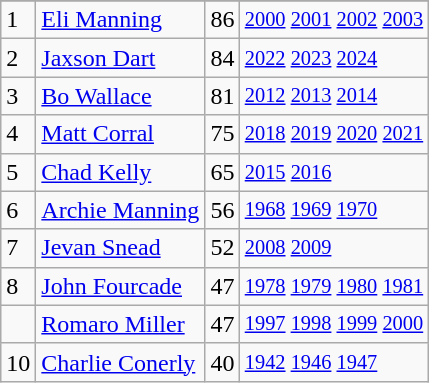<table class="wikitable">
<tr>
</tr>
<tr>
<td>1</td>
<td><a href='#'>Eli Manning</a></td>
<td><abbr>86</abbr></td>
<td style="font-size:85%;"><a href='#'>2000</a> <a href='#'>2001</a> <a href='#'>2002</a> <a href='#'>2003</a></td>
</tr>
<tr>
<td>2</td>
<td><a href='#'>Jaxson Dart</a></td>
<td><abbr>84</abbr></td>
<td style="font-size:85%;"><a href='#'>2022</a> <a href='#'>2023</a> <a href='#'>2024</a></td>
</tr>
<tr>
<td>3</td>
<td><a href='#'>Bo Wallace</a></td>
<td><abbr>81</abbr></td>
<td style="font-size:85%;"><a href='#'>2012</a> <a href='#'>2013</a> <a href='#'>2014</a></td>
</tr>
<tr>
<td>4</td>
<td><a href='#'>Matt Corral</a></td>
<td><abbr>75</abbr></td>
<td style="font-size:85%;"><a href='#'>2018</a> <a href='#'>2019</a> <a href='#'>2020</a> <a href='#'>2021</a></td>
</tr>
<tr>
<td>5</td>
<td><a href='#'>Chad Kelly</a></td>
<td><abbr>65</abbr></td>
<td style="font-size:85%;"><a href='#'>2015</a> <a href='#'>2016</a></td>
</tr>
<tr>
<td>6</td>
<td><a href='#'>Archie Manning</a></td>
<td><abbr>56</abbr></td>
<td style="font-size:85%;"><a href='#'>1968</a> <a href='#'>1969</a> <a href='#'>1970</a></td>
</tr>
<tr>
<td>7</td>
<td><a href='#'>Jevan Snead</a></td>
<td><abbr>52</abbr></td>
<td style="font-size:85%;"><a href='#'>2008</a> <a href='#'>2009</a></td>
</tr>
<tr>
<td>8</td>
<td><a href='#'>John Fourcade</a></td>
<td><abbr>47</abbr></td>
<td style="font-size:85%;"><a href='#'>1978</a> <a href='#'>1979</a> <a href='#'>1980</a> <a href='#'>1981</a></td>
</tr>
<tr>
<td></td>
<td><a href='#'>Romaro Miller</a></td>
<td><abbr>47</abbr></td>
<td style="font-size:85%;"><a href='#'>1997</a> <a href='#'>1998</a> <a href='#'>1999</a> <a href='#'>2000</a></td>
</tr>
<tr>
<td>10</td>
<td><a href='#'>Charlie Conerly</a></td>
<td><abbr>40</abbr></td>
<td style="font-size:85%;"><a href='#'>1942</a> <a href='#'>1946</a> <a href='#'>1947</a></td>
</tr>
</table>
